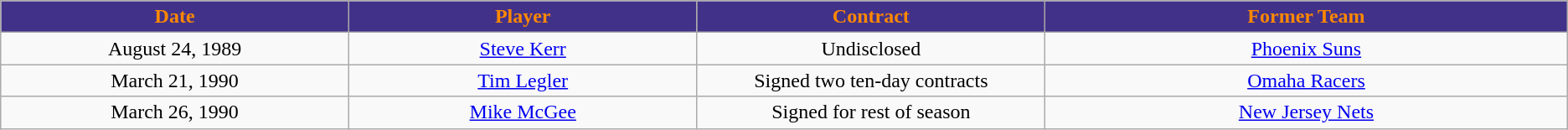<table class="wikitable sortable sortable">
<tr>
<th style="background:#423189; color:#FF8800" width="10%">Date</th>
<th style="background:#423189; color:#FF8800" width="10%">Player</th>
<th style="background:#423189; color:#FF8800" width="10%">Contract</th>
<th style="background:#423189; color:#FF8800" width="15%">Former Team</th>
</tr>
<tr style="text-align: center">
<td>August 24, 1989</td>
<td><a href='#'>Steve Kerr</a></td>
<td>Undisclosed</td>
<td><a href='#'>Phoenix Suns</a></td>
</tr>
<tr style="text-align: center">
<td>March 21, 1990</td>
<td><a href='#'>Tim Legler</a></td>
<td>Signed two ten-day contracts</td>
<td><a href='#'>Omaha Racers</a></td>
</tr>
<tr style="text-align: center">
<td>March 26, 1990</td>
<td><a href='#'>Mike McGee</a></td>
<td>Signed for rest of season</td>
<td><a href='#'>New Jersey Nets</a></td>
</tr>
</table>
